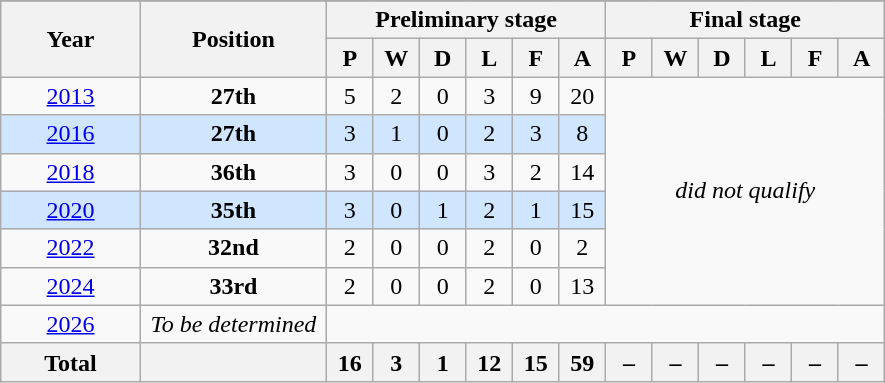<table class="wikitable" style=text-align:center;">
<tr>
</tr>
<tr>
<th rowspan="2" width="15%">Year</th>
<th rowspan="2" width="20%">Position</th>
<th colspan="6">Preliminary stage</th>
<th colspan="6">Final stage</th>
</tr>
<tr>
<th width="5%">P</th>
<th width="5%">W</th>
<th width="5%">D</th>
<th width="5%">L</th>
<th width="5%">F</th>
<th width="5%">A</th>
<th width="5%">P</th>
<th width="5%">W</th>
<th width="5%">D</th>
<th width="5%">L</th>
<th width="5%">F</th>
<th width="5%">A</th>
</tr>
<tr>
<td> <a href='#'>2013</a></td>
<td><strong>27th</strong></td>
<td>5</td>
<td>2</td>
<td>0</td>
<td>3</td>
<td>9</td>
<td>20</td>
<td rowspan=6 colspan=6><em>did not qualify</em></td>
</tr>
<tr style="background: #D0E6FF;">
<td> <a href='#'>2016</a></td>
<td><strong>27th</strong></td>
<td>3</td>
<td>1</td>
<td>0</td>
<td>2</td>
<td>3</td>
<td>8</td>
</tr>
<tr>
<td> <a href='#'>2018</a></td>
<td><strong>36th</strong></td>
<td>3</td>
<td>0</td>
<td>0</td>
<td>3</td>
<td>2</td>
<td>14</td>
</tr>
<tr style="background: #D0E6FF;">
<td> <a href='#'>2020</a></td>
<td><strong>35th</strong></td>
<td>3</td>
<td>0</td>
<td>1</td>
<td>2</td>
<td>1</td>
<td>15</td>
</tr>
<tr>
<td> <a href='#'>2022</a></td>
<td><strong>32nd</strong></td>
<td>2</td>
<td>0</td>
<td>0</td>
<td>2</td>
<td>0</td>
<td>2</td>
</tr>
<tr>
<td> <a href='#'>2024</a></td>
<td><strong>33rd</strong></td>
<td>2</td>
<td>0</td>
<td>0</td>
<td>2</td>
<td>0</td>
<td>13</td>
</tr>
<tr>
<td> <a href='#'>2026</a></td>
<td><em>To be determined</em></td>
</tr>
<tr>
<th>Total</th>
<th></th>
<th>16</th>
<th>3</th>
<th>1</th>
<th>12</th>
<th>15</th>
<th>59</th>
<th>–</th>
<th>–</th>
<th>–</th>
<th>–</th>
<th>–</th>
<th>–</th>
</tr>
</table>
